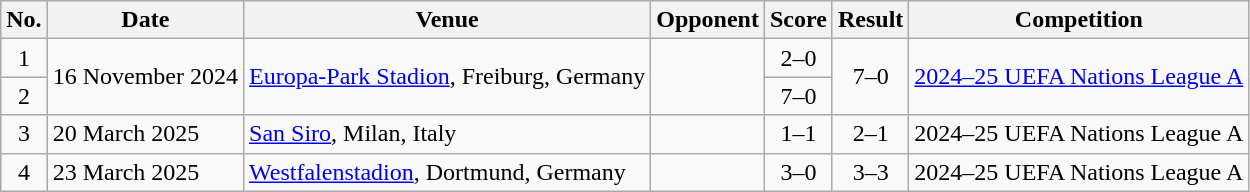<table class="wikitable sortable">
<tr>
<th scope="col">No.</th>
<th scope="col">Date</th>
<th scope="col">Venue</th>
<th scope="col">Opponent</th>
<th scope="col">Score</th>
<th scope="col">Result</th>
<th scope="col">Competition</th>
</tr>
<tr>
<td style="text-align:center">1</td>
<td rowspan="2">16 November 2024</td>
<td rowspan="2"><a href='#'>Europa-Park Stadion</a>, Freiburg, Germany</td>
<td rowspan=2></td>
<td style="text-align:center">2–0</td>
<td rowspan="2" style="text-align:center">7–0</td>
<td rowspan="2"><a href='#'>2024–25 UEFA Nations League A</a></td>
</tr>
<tr>
<td style="text-align:center">2</td>
<td align=center>7–0</td>
</tr>
<tr>
<td style="text-align: center;">3</td>
<td>20 March 2025</td>
<td><a href='#'>San Siro</a>, Milan, Italy</td>
<td></td>
<td style="text-align: center;">1–1</td>
<td style="text-align: center;">2–1</td>
<td>2024–25 UEFA Nations League A</td>
</tr>
<tr>
<td style="text-align: center;">4</td>
<td>23 March 2025</td>
<td><a href='#'>Westfalenstadion</a>, Dortmund, Germany</td>
<td></td>
<td style="text-align: center;">3–0</td>
<td style="text-align: center;">3–3</td>
<td>2024–25 UEFA Nations League A</td>
</tr>
</table>
